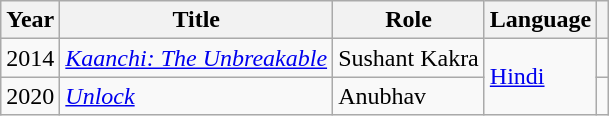<table class="wikitable">
<tr>
<th scope="col">Year</th>
<th scope="col">Title</th>
<th scope="col">Role</th>
<th scope="col">Language</th>
<th scope="col" class="unsortable"></th>
</tr>
<tr>
<td>2014</td>
<td><em><a href='#'>Kaanchi: The Unbreakable</a></em></td>
<td>Sushant Kakra</td>
<td rowspan="2"><a href='#'>Hindi</a></td>
<td></td>
</tr>
<tr>
<td>2020</td>
<td><em><a href='#'>Unlock</a></em></td>
<td>Anubhav</td>
<td></td>
</tr>
</table>
